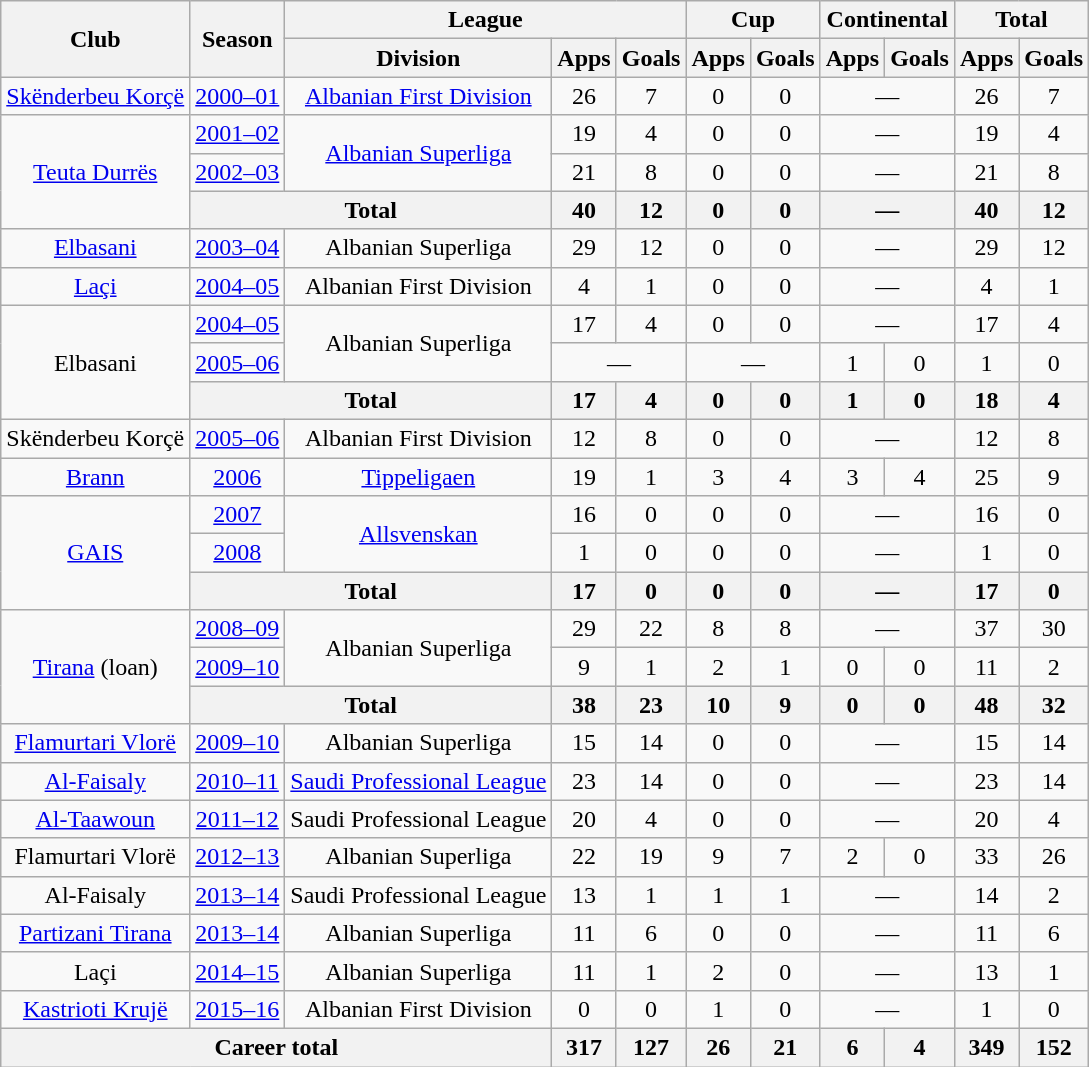<table class="wikitable" style="text-align:center">
<tr>
<th rowspan="2">Club</th>
<th rowspan="2">Season</th>
<th colspan="3">League</th>
<th colspan="2">Cup</th>
<th colspan="2">Continental</th>
<th colspan="2">Total</th>
</tr>
<tr>
<th>Division</th>
<th>Apps</th>
<th>Goals</th>
<th>Apps</th>
<th>Goals</th>
<th>Apps</th>
<th>Goals</th>
<th>Apps</th>
<th>Goals</th>
</tr>
<tr>
<td><a href='#'>Skënderbeu Korçë</a></td>
<td><a href='#'>2000–01</a></td>
<td><a href='#'>Albanian First Division</a></td>
<td>26</td>
<td>7</td>
<td>0</td>
<td>0</td>
<td colspan="2">—</td>
<td>26</td>
<td>7</td>
</tr>
<tr>
<td rowspan="3"><a href='#'>Teuta Durrës</a></td>
<td><a href='#'>2001–02</a></td>
<td rowspan="2"><a href='#'>Albanian Superliga</a></td>
<td>19</td>
<td>4</td>
<td>0</td>
<td>0</td>
<td colspan="2">—</td>
<td>19</td>
<td>4</td>
</tr>
<tr>
<td><a href='#'>2002–03</a></td>
<td>21</td>
<td>8</td>
<td>0</td>
<td>0</td>
<td colspan="2">—</td>
<td>21</td>
<td>8</td>
</tr>
<tr>
<th colspan="2">Total</th>
<th>40</th>
<th>12</th>
<th>0</th>
<th>0</th>
<th colspan="2">—</th>
<th>40</th>
<th>12</th>
</tr>
<tr>
<td><a href='#'>Elbasani</a></td>
<td><a href='#'>2003–04</a></td>
<td>Albanian Superliga</td>
<td>29</td>
<td>12</td>
<td>0</td>
<td>0</td>
<td colspan="2">—</td>
<td>29</td>
<td>12</td>
</tr>
<tr>
<td><a href='#'>Laçi</a></td>
<td><a href='#'>2004–05</a></td>
<td>Albanian First Division</td>
<td>4</td>
<td>1</td>
<td>0</td>
<td>0</td>
<td colspan="2">—</td>
<td>4</td>
<td>1</td>
</tr>
<tr>
<td rowspan="3">Elbasani</td>
<td><a href='#'>2004–05</a></td>
<td rowspan="2">Albanian Superliga</td>
<td>17</td>
<td>4</td>
<td>0</td>
<td>0</td>
<td colspan="2">—</td>
<td>17</td>
<td>4</td>
</tr>
<tr>
<td><a href='#'>2005–06</a></td>
<td colspan="2">—</td>
<td colspan="2">—</td>
<td>1</td>
<td>0</td>
<td>1</td>
<td>0</td>
</tr>
<tr>
<th colspan="2">Total</th>
<th>17</th>
<th>4</th>
<th>0</th>
<th>0</th>
<th>1</th>
<th>0</th>
<th>18</th>
<th>4</th>
</tr>
<tr>
<td>Skënderbeu Korçë</td>
<td><a href='#'>2005–06</a></td>
<td>Albanian First Division</td>
<td>12</td>
<td>8</td>
<td>0</td>
<td>0</td>
<td colspan="2">—</td>
<td>12</td>
<td>8</td>
</tr>
<tr>
<td><a href='#'>Brann</a></td>
<td><a href='#'>2006</a></td>
<td><a href='#'>Tippeligaen</a></td>
<td>19</td>
<td>1</td>
<td>3</td>
<td>4</td>
<td>3</td>
<td>4</td>
<td>25</td>
<td>9</td>
</tr>
<tr>
<td rowspan="3"><a href='#'>GAIS</a></td>
<td><a href='#'>2007</a></td>
<td rowspan="2"><a href='#'>Allsvenskan</a></td>
<td>16</td>
<td>0</td>
<td>0</td>
<td>0</td>
<td colspan="2">—</td>
<td>16</td>
<td>0</td>
</tr>
<tr>
<td><a href='#'>2008</a></td>
<td>1</td>
<td>0</td>
<td>0</td>
<td>0</td>
<td colspan="2">—</td>
<td>1</td>
<td>0</td>
</tr>
<tr>
<th colspan="2">Total</th>
<th>17</th>
<th>0</th>
<th>0</th>
<th>0</th>
<th colspan="2">—</th>
<th>17</th>
<th>0</th>
</tr>
<tr>
<td rowspan="3"><a href='#'>Tirana</a> (loan)</td>
<td><a href='#'>2008–09</a></td>
<td rowspan="2">Albanian Superliga</td>
<td>29</td>
<td>22</td>
<td>8</td>
<td>8</td>
<td colspan="2">—</td>
<td>37</td>
<td>30</td>
</tr>
<tr>
<td><a href='#'>2009–10</a></td>
<td>9</td>
<td>1</td>
<td>2</td>
<td>1</td>
<td>0</td>
<td>0</td>
<td>11</td>
<td>2</td>
</tr>
<tr>
<th colspan="2">Total</th>
<th>38</th>
<th>23</th>
<th>10</th>
<th>9</th>
<th>0</th>
<th>0</th>
<th>48</th>
<th>32</th>
</tr>
<tr>
<td><a href='#'>Flamurtari Vlorë</a></td>
<td><a href='#'>2009–10</a></td>
<td>Albanian Superliga</td>
<td>15</td>
<td>14</td>
<td>0</td>
<td>0</td>
<td colspan="2">—</td>
<td>15</td>
<td>14</td>
</tr>
<tr>
<td><a href='#'>Al-Faisaly</a></td>
<td><a href='#'>2010–11</a></td>
<td><a href='#'>Saudi Professional League</a></td>
<td>23</td>
<td>14</td>
<td>0</td>
<td>0</td>
<td colspan="2">—</td>
<td>23</td>
<td>14</td>
</tr>
<tr>
<td><a href='#'>Al-Taawoun</a></td>
<td><a href='#'>2011–12</a></td>
<td>Saudi Professional League</td>
<td>20</td>
<td>4</td>
<td>0</td>
<td>0</td>
<td colspan="2">—</td>
<td>20</td>
<td>4</td>
</tr>
<tr>
<td>Flamurtari Vlorë</td>
<td><a href='#'>2012–13</a></td>
<td>Albanian Superliga</td>
<td>22</td>
<td>19</td>
<td>9</td>
<td>7</td>
<td>2</td>
<td>0</td>
<td>33</td>
<td>26</td>
</tr>
<tr>
<td>Al-Faisaly</td>
<td><a href='#'>2013–14</a></td>
<td>Saudi Professional League</td>
<td>13</td>
<td>1</td>
<td>1</td>
<td>1</td>
<td colspan="2">—</td>
<td>14</td>
<td>2</td>
</tr>
<tr>
<td><a href='#'>Partizani Tirana</a></td>
<td><a href='#'>2013–14</a></td>
<td>Albanian Superliga</td>
<td>11</td>
<td>6</td>
<td>0</td>
<td>0</td>
<td colspan="2">—</td>
<td>11</td>
<td>6</td>
</tr>
<tr>
<td>Laçi</td>
<td><a href='#'>2014–15</a></td>
<td>Albanian Superliga</td>
<td>11</td>
<td>1</td>
<td>2</td>
<td>0</td>
<td colspan="2">—</td>
<td>13</td>
<td>1</td>
</tr>
<tr>
<td><a href='#'>Kastrioti Krujë</a></td>
<td><a href='#'>2015–16</a></td>
<td>Albanian First Division</td>
<td>0</td>
<td>0</td>
<td>1</td>
<td>0</td>
<td colspan="2">—</td>
<td>1</td>
<td>0</td>
</tr>
<tr>
<th colspan="3">Career total</th>
<th>317</th>
<th>127</th>
<th>26</th>
<th>21</th>
<th>6</th>
<th>4</th>
<th>349</th>
<th>152</th>
</tr>
</table>
